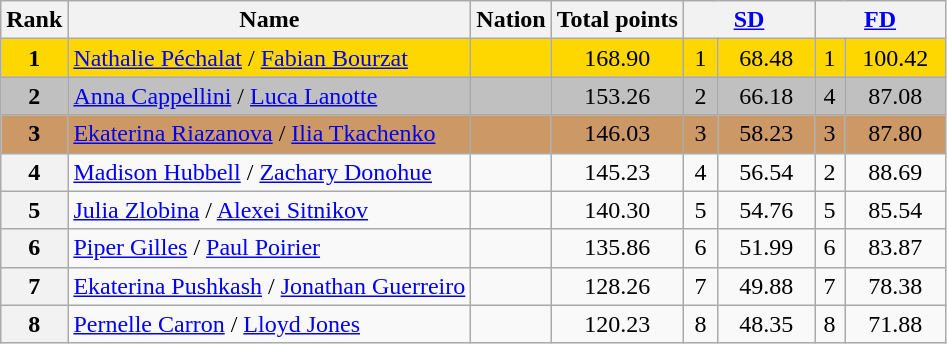<table class="wikitable sortable">
<tr>
<th>Rank</th>
<th>Name</th>
<th>Nation</th>
<th>Total points</th>
<th colspan="2" width="80px"><a href='#'>SD</a></th>
<th colspan="2" width="80px"><a href='#'>FD</a></th>
</tr>
<tr bgcolor="gold">
<td align="center"><strong>1</strong></td>
<td><a href='#'>Nathalie Péchalat</a> / <a href='#'>Fabian Bourzat</a></td>
<td></td>
<td align="center">168.90</td>
<td align="center">1</td>
<td align="center">68.48</td>
<td align="center">1</td>
<td align="center">100.42</td>
</tr>
<tr bgcolor="silver">
<td align="center"><strong>2</strong></td>
<td><a href='#'>Anna Cappellini</a> / <a href='#'>Luca Lanotte</a></td>
<td></td>
<td align="center">153.26</td>
<td align="center">2</td>
<td align="center">66.18</td>
<td align="center">4</td>
<td align="center">87.08</td>
</tr>
<tr bgcolor="cc9966">
<td align="center"><strong>3</strong></td>
<td><a href='#'>Ekaterina Riazanova</a> / <a href='#'>Ilia Tkachenko</a></td>
<td></td>
<td align="center">146.03</td>
<td align="center">3</td>
<td align="center">58.23</td>
<td align="center">3</td>
<td align="center">87.80</td>
</tr>
<tr>
<th>4</th>
<td><a href='#'>Madison Hubbell</a> / <a href='#'>Zachary Donohue</a></td>
<td></td>
<td align="center">145.23</td>
<td align="center">4</td>
<td align="center">56.54</td>
<td align="center">2</td>
<td align="center">88.69</td>
</tr>
<tr>
<th>5</th>
<td><a href='#'>Julia Zlobina</a> / <a href='#'>Alexei Sitnikov</a></td>
<td></td>
<td align="center">140.30</td>
<td align="center">5</td>
<td align="center">54.76</td>
<td align="center">5</td>
<td align="center">85.54</td>
</tr>
<tr>
<th>6</th>
<td><a href='#'>Piper Gilles</a> / <a href='#'>Paul Poirier</a></td>
<td></td>
<td align="center">135.86</td>
<td align="center">6</td>
<td align="center">51.99</td>
<td align="center">6</td>
<td align="center">83.87</td>
</tr>
<tr>
<th>7</th>
<td><a href='#'>Ekaterina Pushkash</a> / <a href='#'>Jonathan Guerreiro</a></td>
<td></td>
<td align="center">128.26</td>
<td align="center">7</td>
<td align="center">49.88</td>
<td align="center">7</td>
<td align="center">78.38</td>
</tr>
<tr>
<th>8</th>
<td><a href='#'>Pernelle Carron</a> / <a href='#'>Lloyd Jones</a></td>
<td></td>
<td align="center">120.23</td>
<td align="center">8</td>
<td align="center">48.35</td>
<td align="center">8</td>
<td align="center">71.88</td>
</tr>
</table>
